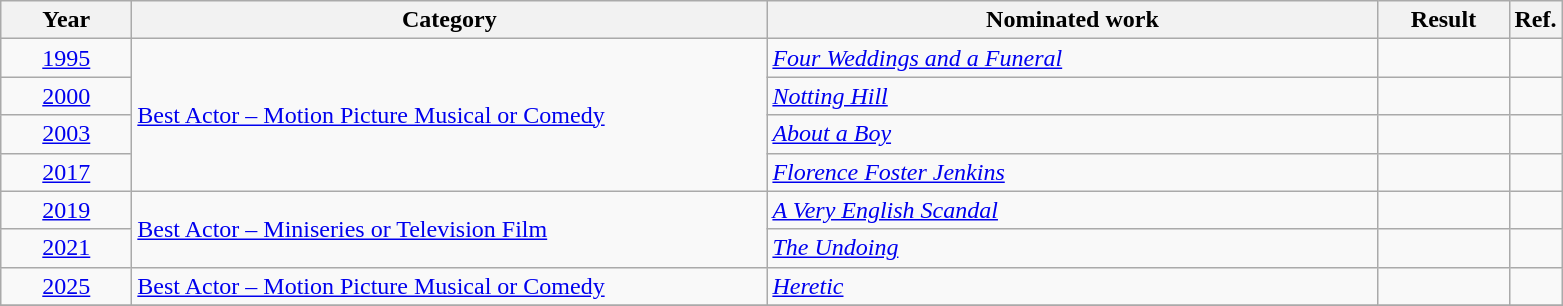<table class=wikitable>
<tr>
<th scope="col" style="width:5em;">Year</th>
<th scope="col" style="width:26em;">Category</th>
<th scope="col" style="width:25em;">Nominated work</th>
<th scope="col" style="width:5em;">Result</th>
<th>Ref.</th>
</tr>
<tr>
<td style="text-align:center;"><a href='#'>1995</a></td>
<td rowspan="4"><a href='#'>Best Actor – Motion Picture Musical or Comedy</a></td>
<td><em><a href='#'>Four Weddings and a Funeral</a></em></td>
<td></td>
<td style="text-align:center;"></td>
</tr>
<tr>
<td style="text-align:center;"><a href='#'>2000</a></td>
<td><em><a href='#'>Notting Hill</a></em></td>
<td></td>
<td style="text-align:center;"></td>
</tr>
<tr>
<td style="text-align:center;"><a href='#'>2003</a></td>
<td><em><a href='#'>About a Boy</a></em></td>
<td></td>
<td style="text-align:center;"></td>
</tr>
<tr>
<td style="text-align:center;"><a href='#'>2017</a></td>
<td><em><a href='#'>Florence Foster Jenkins</a></em></td>
<td></td>
<td style="text-align:center;"></td>
</tr>
<tr>
<td style="text-align:center;"><a href='#'>2019</a></td>
<td rowspan="2"><a href='#'>Best Actor – Miniseries or Television Film</a></td>
<td><em><a href='#'>A Very English Scandal</a></em></td>
<td></td>
<td style="text-align:center;"></td>
</tr>
<tr>
<td style="text-align:center;"><a href='#'>2021</a></td>
<td><em><a href='#'>The Undoing</a></em></td>
<td></td>
<td style="text-align:center;"></td>
</tr>
<tr>
<td style="text-align:center;"><a href='#'>2025</a></td>
<td><a href='#'>Best Actor – Motion Picture Musical or Comedy</a></td>
<td><em><a href='#'>Heretic</a></em></td>
<td></td>
<td style="text-align:center;"></td>
</tr>
<tr>
</tr>
</table>
